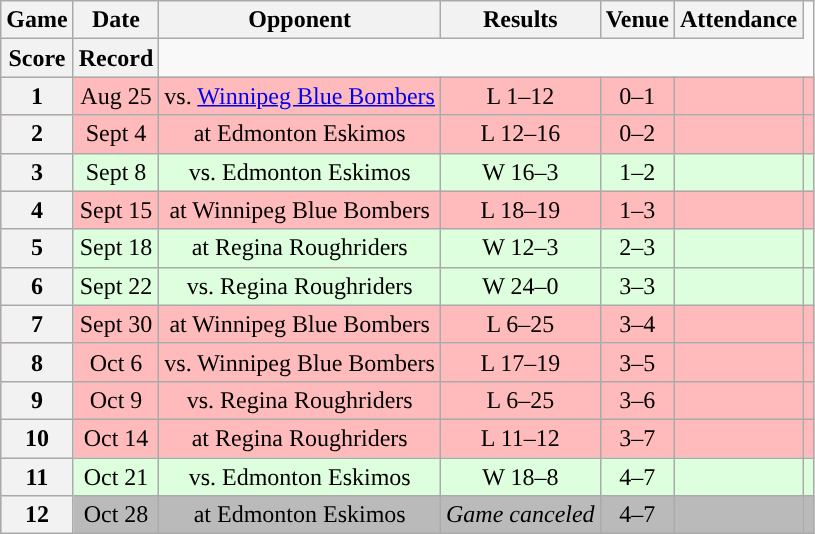<table class="wikitable" style="text-align:center">
<tr>
<th>Game</th>
<th>Date</th>
<th>Opponent</th>
<th>Results</th>
<th>Venue</th>
<th>Attendance</th>
</tr>
<tr>
<th>Score</th>
<th>Record</th>
</tr>
<tr style="background:#ffbbbb">
<th>1</th>
<td>Aug 25</td>
<td>vs. <a href='#'>Winnipeg Blue Bombers</a></td>
<td>L 1–12</td>
<td>0–1</td>
<td></td>
<td></td>
</tr>
<tr style="background:#ffbbbb">
<th>2</th>
<td>Sept 4</td>
<td>at Edmonton Eskimos</td>
<td>L 12–16</td>
<td>0–2</td>
<td></td>
<td></td>
</tr>
<tr style="background:#ddffdd">
<th>3</th>
<td>Sept 8</td>
<td>vs. Edmonton Eskimos</td>
<td>W 16–3</td>
<td>1–2</td>
<td></td>
<td></td>
</tr>
<tr style="background:#ffbbbb">
<th>4</th>
<td>Sept 15</td>
<td>at Winnipeg Blue Bombers</td>
<td>L 18–19</td>
<td>1–3</td>
<td></td>
<td></td>
</tr>
<tr style="background:#ddffdd">
<th>5</th>
<td>Sept 18</td>
<td>at Regina Roughriders</td>
<td>W 12–3</td>
<td>2–3</td>
<td></td>
<td></td>
</tr>
<tr style="background:#ddffdd">
<th>6</th>
<td>Sept 22</td>
<td>vs. Regina Roughriders</td>
<td>W 24–0</td>
<td>3–3</td>
<td></td>
<td></td>
</tr>
<tr style="background:#ffbbbb">
<th>7</th>
<td>Sept 30</td>
<td>at Winnipeg Blue Bombers</td>
<td>L 6–25</td>
<td>3–4</td>
<td></td>
<td></td>
</tr>
<tr style="background:#ffbbbb">
<th>8</th>
<td>Oct 6</td>
<td>vs. Winnipeg Blue Bombers</td>
<td>L 17–19</td>
<td>3–5</td>
<td></td>
<td></td>
</tr>
<tr style="background:#ffbbbb">
<th>9</th>
<td>Oct 9</td>
<td>vs. Regina Roughriders</td>
<td>L 6–25</td>
<td>3–6</td>
<td></td>
<td></td>
</tr>
<tr style="background:#ffbbbb">
<th>10</th>
<td>Oct 14</td>
<td>at Regina Roughriders</td>
<td>L 11–12</td>
<td>3–7</td>
<td></td>
<td></td>
</tr>
<tr style="background:#ddffdd">
<th>11</th>
<td>Oct 21</td>
<td>vs. Edmonton Eskimos</td>
<td>W 18–8</td>
<td>4–7</td>
<td></td>
<td></td>
</tr>
<tr style="background:#bababa">
<th>12</th>
<td>Oct 28</td>
<td>at Edmonton Eskimos</td>
<td><em>Game canceled</em></td>
<td>4–7</td>
<td></td>
<td></td>
</tr>
</table>
